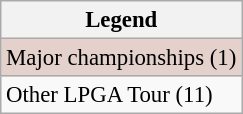<table class="wikitable" style="font-size:95%;">
<tr>
<th>Legend</th>
</tr>
<tr style="background:#e5d1cb;">
<td>Major championships (1)</td>
</tr>
<tr>
<td>Other LPGA Tour (11)</td>
</tr>
</table>
